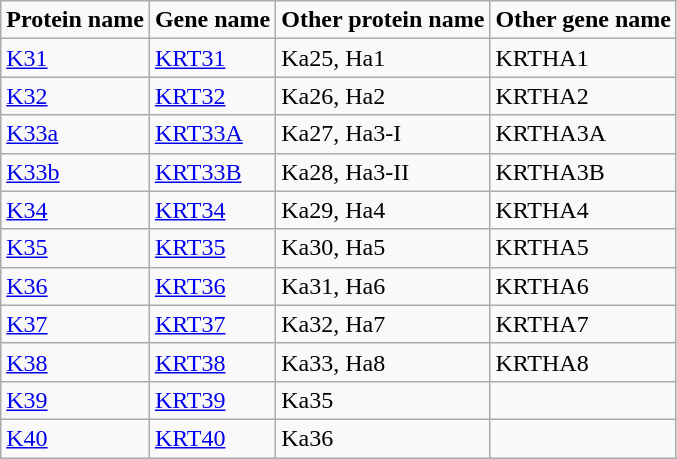<table class="wikitable">
<tr>
<td><strong>Protein name</strong></td>
<td><strong>Gene name</strong></td>
<td><strong>Other protein name</strong></td>
<td><strong>Other gene name</strong></td>
</tr>
<tr>
<td><a href='#'>K31</a></td>
<td><a href='#'>KRT31</a></td>
<td>Ka25, Ha1</td>
<td>KRTHA1</td>
</tr>
<tr>
<td><a href='#'>K32</a></td>
<td><a href='#'>KRT32</a></td>
<td>Ka26, Ha2</td>
<td>KRTHA2</td>
</tr>
<tr>
<td><a href='#'>K33a</a></td>
<td><a href='#'>KRT33A</a></td>
<td>Ka27, Ha3-I</td>
<td>KRTHA3A</td>
</tr>
<tr>
<td><a href='#'>K33b</a></td>
<td><a href='#'>KRT33B</a></td>
<td>Ka28, Ha3-II</td>
<td>KRTHA3B</td>
</tr>
<tr>
<td><a href='#'>K34</a></td>
<td><a href='#'>KRT34</a></td>
<td>Ka29, Ha4</td>
<td>KRTHA4</td>
</tr>
<tr>
<td><a href='#'>K35</a></td>
<td><a href='#'>KRT35</a></td>
<td>Ka30, Ha5</td>
<td>KRTHA5</td>
</tr>
<tr>
<td><a href='#'>K36</a></td>
<td><a href='#'>KRT36</a></td>
<td>Ka31, Ha6</td>
<td>KRTHA6</td>
</tr>
<tr>
<td><a href='#'>K37</a></td>
<td><a href='#'>KRT37</a></td>
<td>Ka32, Ha7</td>
<td>KRTHA7</td>
</tr>
<tr>
<td><a href='#'>K38</a></td>
<td><a href='#'>KRT38</a></td>
<td>Ka33, Ha8</td>
<td>KRTHA8</td>
</tr>
<tr>
<td><a href='#'>K39</a></td>
<td><a href='#'>KRT39</a></td>
<td>Ka35</td>
<td></td>
</tr>
<tr>
<td><a href='#'>K40</a></td>
<td><a href='#'>KRT40</a></td>
<td>Ka36</td>
<td></td>
</tr>
</table>
